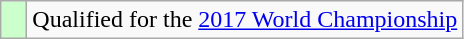<table class="wikitable">
<tr>
<td width=10px bgcolor=#ccffcc></td>
<td>Qualified for the <a href='#'>2017 World Championship</a></td>
</tr>
</table>
